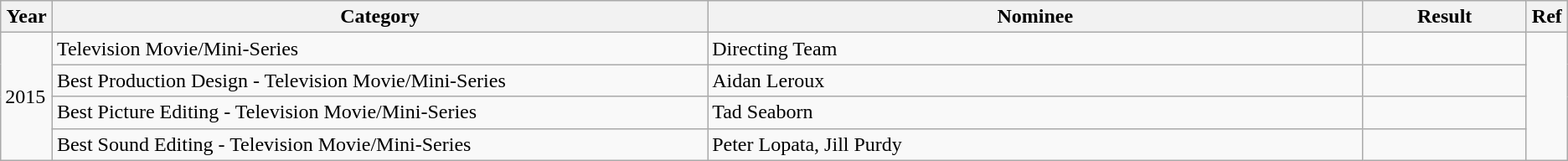<table class="wikitable">
<tr>
<th width=3%>Year</th>
<th width=40%>Category</th>
<th width=40%>Nominee</th>
<th width=10%>Result</th>
<th width=2%>Ref</th>
</tr>
<tr>
<td rowspan="4">2015</td>
<td>Television Movie/Mini-Series</td>
<td>Directing Team</td>
<td></td>
<td rowspan="4"></td>
</tr>
<tr>
<td>Best Production Design - Television Movie/Mini-Series</td>
<td>Aidan Leroux</td>
<td></td>
</tr>
<tr>
<td>Best Picture Editing - Television Movie/Mini-Series</td>
<td>Tad Seaborn</td>
<td></td>
</tr>
<tr>
<td>Best Sound Editing - Television Movie/Mini-Series</td>
<td>Peter Lopata, Jill Purdy</td>
<td></td>
</tr>
</table>
